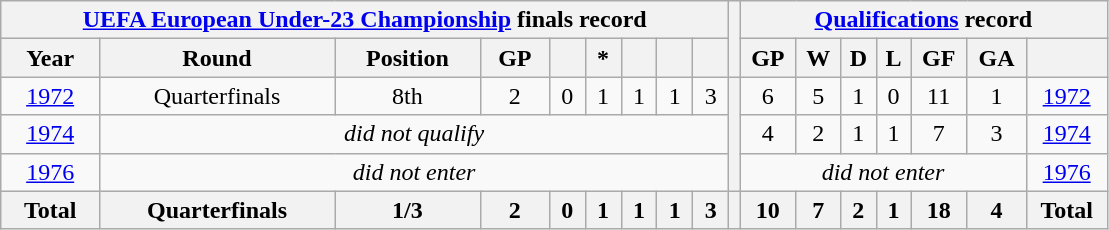<table class="wikitable" style="text-align: center;">
<tr>
<th colspan=9><a href='#'>UEFA European Under-23 Championship</a> finals record</th>
<th width=1% rowspan="2"></th>
<th colspan=7><a href='#'>Qualifications</a> record</th>
</tr>
<tr>
<th>Year</th>
<th>Round</th>
<th>Position</th>
<th>GP</th>
<th></th>
<th>*</th>
<th></th>
<th></th>
<th></th>
<th>GP</th>
<th>W</th>
<th>D</th>
<th>L</th>
<th>GF</th>
<th>GA</th>
<th></th>
</tr>
<tr>
<td> <a href='#'>1972</a></td>
<td>Quarterfinals</td>
<td>8th</td>
<td>2</td>
<td>0</td>
<td>1</td>
<td>1</td>
<td>1</td>
<td>3</td>
<th width=1% rowspan="3"></th>
<td>6</td>
<td>5</td>
<td>1</td>
<td>0</td>
<td>11</td>
<td>1</td>
<td><a href='#'>1972</a></td>
</tr>
<tr>
<td> <a href='#'>1974</a></td>
<td colspan=8><em>did not qualify</em></td>
<td>4</td>
<td>2</td>
<td>1</td>
<td>1</td>
<td>7</td>
<td>3</td>
<td><a href='#'>1974</a></td>
</tr>
<tr>
<td> <a href='#'>1976</a></td>
<td colspan=8><em>did not enter</em></td>
<td colspan=6><em>did not enter</em></td>
<td><a href='#'>1976</a></td>
</tr>
<tr>
<th>Total</th>
<th>Quarterfinals</th>
<th>1/3</th>
<th>2</th>
<th>0</th>
<th>1</th>
<th>1</th>
<th>1</th>
<th>3</th>
<th width=1%></th>
<th>10</th>
<th>7</th>
<th>2</th>
<th>1</th>
<th>18</th>
<th>4</th>
<th>Total</th>
</tr>
</table>
